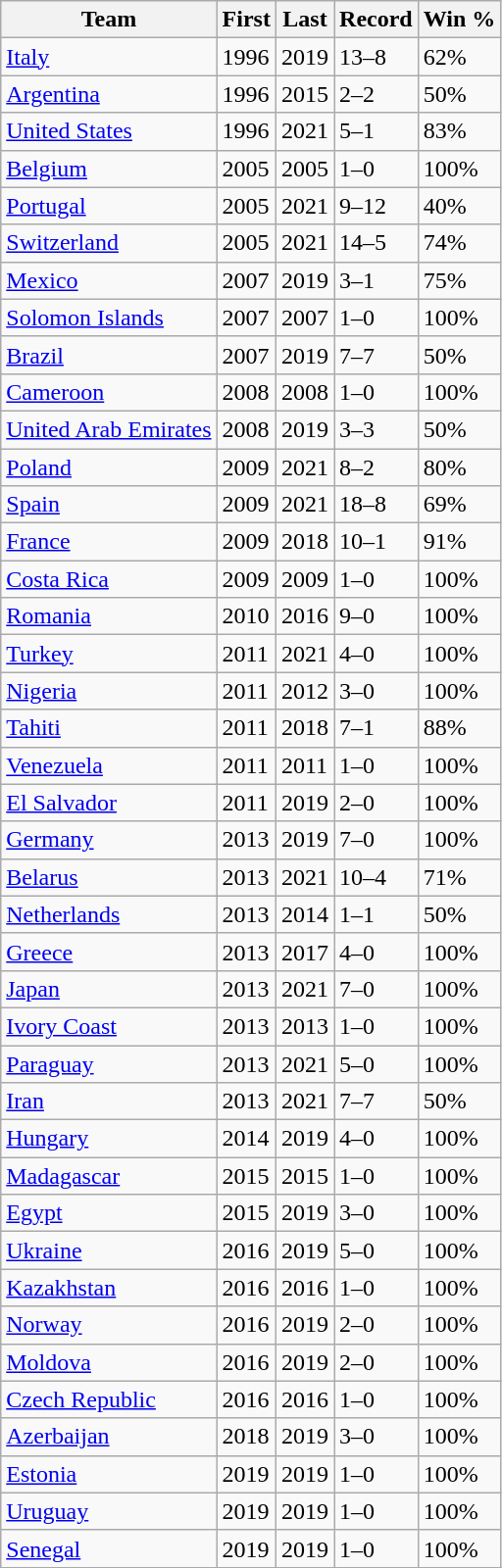<table class="wikitable sortable">
<tr>
<th>Team</th>
<th>First</th>
<th>Last</th>
<th data-sort-type="number">Record</th>
<th data-sort-type="number">Win %</th>
</tr>
<tr>
<td> <a href='#'>Italy</a></td>
<td>1996</td>
<td>2019</td>
<td>13–8</td>
<td>62%</td>
</tr>
<tr>
<td> <a href='#'>Argentina</a></td>
<td>1996</td>
<td>2015</td>
<td>2–2</td>
<td>50%</td>
</tr>
<tr>
<td> <a href='#'>United States</a></td>
<td>1996</td>
<td>2021</td>
<td>5–1</td>
<td>83%</td>
</tr>
<tr>
<td> <a href='#'>Belgium</a></td>
<td>2005</td>
<td>2005</td>
<td>1–0</td>
<td>100%</td>
</tr>
<tr>
<td> <a href='#'>Portugal</a></td>
<td>2005</td>
<td>2021</td>
<td>9–12</td>
<td>40%</td>
</tr>
<tr>
<td> <a href='#'>Switzerland</a></td>
<td>2005</td>
<td>2021</td>
<td>14–5</td>
<td>74%</td>
</tr>
<tr>
<td> <a href='#'>Mexico</a></td>
<td>2007</td>
<td>2019</td>
<td>3–1</td>
<td>75%</td>
</tr>
<tr>
<td> <a href='#'>Solomon Islands</a></td>
<td>2007</td>
<td>2007</td>
<td>1–0</td>
<td>100%</td>
</tr>
<tr>
<td> <a href='#'>Brazil</a></td>
<td>2007</td>
<td>2019</td>
<td>7–7</td>
<td>50%</td>
</tr>
<tr>
<td> <a href='#'>Cameroon</a></td>
<td>2008</td>
<td>2008</td>
<td>1–0</td>
<td>100%</td>
</tr>
<tr>
<td> <a href='#'>United Arab Emirates</a></td>
<td>2008</td>
<td>2019</td>
<td>3–3</td>
<td>50%</td>
</tr>
<tr>
<td> <a href='#'>Poland</a></td>
<td>2009</td>
<td>2021</td>
<td>8–2</td>
<td>80%</td>
</tr>
<tr>
<td> <a href='#'>Spain</a></td>
<td>2009</td>
<td>2021</td>
<td>18–8</td>
<td>69%</td>
</tr>
<tr>
<td> <a href='#'>France</a></td>
<td>2009</td>
<td>2018</td>
<td>10–1</td>
<td>91%</td>
</tr>
<tr>
<td> <a href='#'>Costa Rica</a></td>
<td>2009</td>
<td>2009</td>
<td>1–0</td>
<td>100%</td>
</tr>
<tr>
<td> <a href='#'>Romania</a></td>
<td>2010</td>
<td>2016</td>
<td>9–0</td>
<td>100%</td>
</tr>
<tr>
<td> <a href='#'>Turkey</a></td>
<td>2011</td>
<td>2021</td>
<td>4–0</td>
<td>100%</td>
</tr>
<tr>
<td> <a href='#'>Nigeria</a></td>
<td>2011</td>
<td>2012</td>
<td>3–0</td>
<td>100%</td>
</tr>
<tr>
<td> <a href='#'>Tahiti</a></td>
<td>2011</td>
<td>2018</td>
<td>7–1</td>
<td>88%</td>
</tr>
<tr>
<td> <a href='#'>Venezuela</a></td>
<td>2011</td>
<td>2011</td>
<td>1–0</td>
<td>100%</td>
</tr>
<tr>
<td> <a href='#'>El Salvador</a></td>
<td>2011</td>
<td>2019</td>
<td>2–0</td>
<td>100%</td>
</tr>
<tr>
<td> <a href='#'>Germany</a></td>
<td>2013</td>
<td>2019</td>
<td>7–0</td>
<td>100%</td>
</tr>
<tr>
<td> <a href='#'>Belarus</a></td>
<td>2013</td>
<td>2021</td>
<td>10–4</td>
<td>71%</td>
</tr>
<tr>
<td> <a href='#'>Netherlands</a></td>
<td>2013</td>
<td>2014</td>
<td>1–1</td>
<td>50%</td>
</tr>
<tr>
<td> <a href='#'>Greece</a></td>
<td>2013</td>
<td>2017</td>
<td>4–0</td>
<td>100%</td>
</tr>
<tr>
<td> <a href='#'>Japan</a></td>
<td>2013</td>
<td>2021</td>
<td>7–0</td>
<td>100%</td>
</tr>
<tr>
<td> <a href='#'>Ivory Coast</a></td>
<td>2013</td>
<td>2013</td>
<td>1–0</td>
<td>100%</td>
</tr>
<tr>
<td> <a href='#'>Paraguay</a></td>
<td>2013</td>
<td>2021</td>
<td>5–0</td>
<td>100%</td>
</tr>
<tr>
<td> <a href='#'>Iran</a></td>
<td>2013</td>
<td>2021</td>
<td>7–7</td>
<td>50%</td>
</tr>
<tr>
<td> <a href='#'>Hungary</a></td>
<td>2014</td>
<td>2019</td>
<td>4–0</td>
<td>100%</td>
</tr>
<tr>
<td> <a href='#'>Madagascar</a></td>
<td>2015</td>
<td>2015</td>
<td>1–0</td>
<td>100%</td>
</tr>
<tr>
<td> <a href='#'>Egypt</a></td>
<td>2015</td>
<td>2019</td>
<td>3–0</td>
<td>100%</td>
</tr>
<tr>
<td> <a href='#'>Ukraine</a></td>
<td>2016</td>
<td>2019</td>
<td>5–0</td>
<td>100%</td>
</tr>
<tr>
<td> <a href='#'>Kazakhstan</a></td>
<td>2016</td>
<td>2016</td>
<td>1–0</td>
<td>100%</td>
</tr>
<tr>
<td> <a href='#'>Norway</a></td>
<td>2016</td>
<td>2019</td>
<td>2–0</td>
<td>100%</td>
</tr>
<tr>
<td> <a href='#'>Moldova</a></td>
<td>2016</td>
<td>2019</td>
<td>2–0</td>
<td>100%</td>
</tr>
<tr>
<td> <a href='#'>Czech Republic</a></td>
<td>2016</td>
<td>2016</td>
<td>1–0</td>
<td>100%</td>
</tr>
<tr>
<td> <a href='#'>Azerbaijan</a></td>
<td>2018</td>
<td>2019</td>
<td>3–0</td>
<td>100%</td>
</tr>
<tr>
<td> <a href='#'>Estonia</a></td>
<td>2019</td>
<td>2019</td>
<td>1–0</td>
<td>100%</td>
</tr>
<tr>
<td> <a href='#'>Uruguay</a></td>
<td>2019</td>
<td>2019</td>
<td>1–0</td>
<td>100%</td>
</tr>
<tr>
<td> <a href='#'>Senegal</a></td>
<td>2019</td>
<td>2019</td>
<td>1–0</td>
<td>100%</td>
</tr>
<tr>
</tr>
</table>
